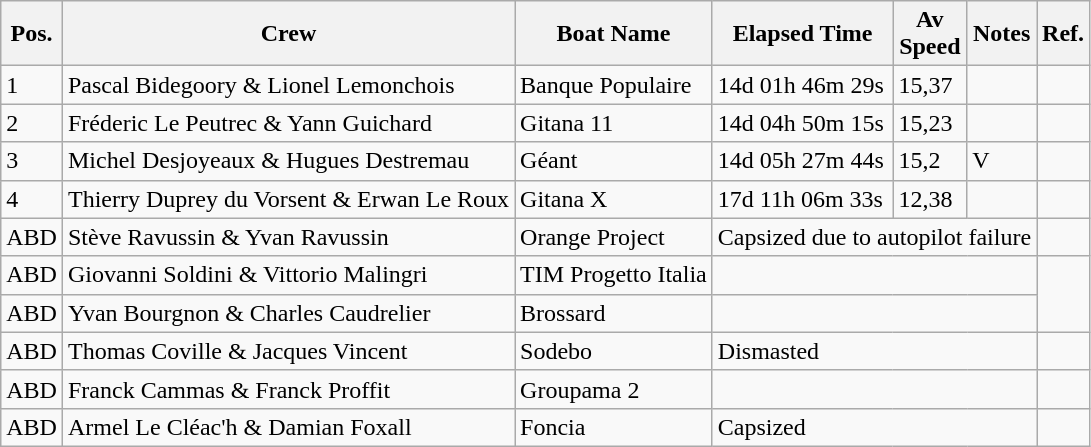<table class="wikitable sortable">
<tr>
<th>Pos.</th>
<th>Crew</th>
<th>Boat Name</th>
<th>Elapsed Time</th>
<th>Av<br>Speed</th>
<th>Notes</th>
<th>Ref.</th>
</tr>
<tr>
<td>1</td>
<td>Pascal Bidegoory & Lionel Lemonchois</td>
<td>Banque Populaire</td>
<td>14d 01h 46m 29s</td>
<td>15,37</td>
<td></td>
<td></td>
</tr>
<tr>
<td>2</td>
<td>Fréderic Le Peutrec & Yann Guichard</td>
<td>Gitana 11</td>
<td>14d 04h 50m 15s</td>
<td>15,23</td>
<td></td>
<td></td>
</tr>
<tr>
<td>3</td>
<td>Michel Desjoyeaux & Hugues Destremau</td>
<td>Géant</td>
<td>14d 05h 27m 44s</td>
<td>15,2</td>
<td>V</td>
</tr>
<tr>
<td>4</td>
<td>Thierry Duprey du Vorsent & Erwan Le Roux</td>
<td>Gitana X</td>
<td>17d 11h 06m 33s</td>
<td>12,38</td>
<td></td>
<td></td>
</tr>
<tr>
<td>ABD</td>
<td>Stève Ravussin & Yvan Ravussin</td>
<td>Orange Project</td>
<td colspan=3>Capsized due to autopilot failure</td>
<td></td>
</tr>
<tr>
<td>ABD</td>
<td>Giovanni Soldini & Vittorio Malingri</td>
<td>TIM Progetto Italia</td>
<td colspan=3></td>
</tr>
<tr>
<td>ABD</td>
<td>Yvan Bourgnon & Charles Caudrelier</td>
<td>Brossard</td>
<td colspan=3></td>
</tr>
<tr>
<td>ABD</td>
<td>Thomas Coville & Jacques Vincent</td>
<td>Sodebo</td>
<td colspan=3>Dismasted</td>
<td></td>
</tr>
<tr>
<td>ABD</td>
<td>Franck Cammas & Franck Proffit</td>
<td>Groupama 2</td>
<td colspan=3></td>
</tr>
<tr>
<td>ABD</td>
<td>Armel Le Cléac'h & Damian Foxall</td>
<td>Foncia</td>
<td colspan=3>Capsized</td>
<td></td>
</tr>
</table>
